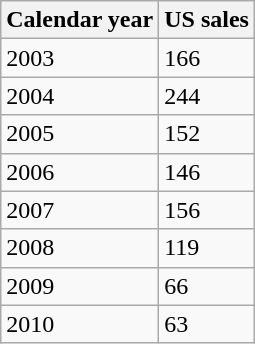<table class="wikitable">
<tr>
<th>Calendar year</th>
<th>US sales</th>
</tr>
<tr>
<td>2003</td>
<td>166</td>
</tr>
<tr>
<td>2004</td>
<td>244</td>
</tr>
<tr>
<td>2005</td>
<td>152</td>
</tr>
<tr>
<td>2006</td>
<td>146</td>
</tr>
<tr>
<td>2007</td>
<td>156</td>
</tr>
<tr>
<td>2008</td>
<td>119</td>
</tr>
<tr>
<td>2009</td>
<td>66</td>
</tr>
<tr>
<td>2010</td>
<td>63</td>
</tr>
</table>
